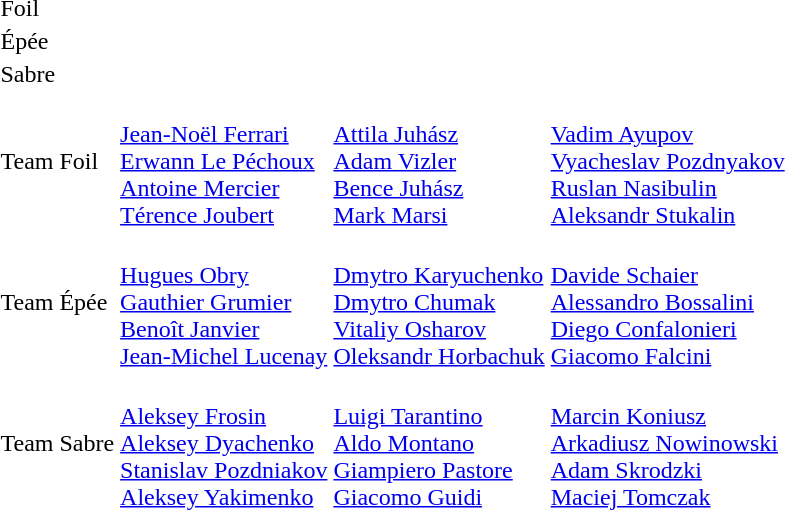<table>
<tr>
<td>Foil</td>
<td></td>
<td></td>
<td><br></td>
</tr>
<tr>
<td>Épée</td>
<td></td>
<td></td>
<td><br></td>
</tr>
<tr>
<td>Sabre</td>
<td></td>
<td></td>
<td><br></td>
</tr>
<tr>
<td>Team Foil</td>
<td><br><a href='#'>Jean-Noël Ferrari</a><br><a href='#'>Erwann Le Péchoux</a><br><a href='#'>Antoine Mercier</a><br><a href='#'>Térence Joubert</a></td>
<td><br><a href='#'>Attila Juhász</a><br><a href='#'>Adam Vizler</a><br><a href='#'>Bence Juhász</a><br><a href='#'>Mark Marsi</a></td>
<td><br><a href='#'>Vadim Ayupov</a><br><a href='#'>Vyacheslav Pozdnyakov</a><br><a href='#'>Ruslan Nasibulin</a><br><a href='#'>Aleksandr Stukalin</a></td>
</tr>
<tr>
<td>Team Épée</td>
<td><br><a href='#'>Hugues Obry</a><br><a href='#'>Gauthier Grumier</a><br><a href='#'>Benoît Janvier</a><br><a href='#'>Jean-Michel Lucenay</a></td>
<td><br><a href='#'>Dmytro Karyuchenko</a><br><a href='#'>Dmytro Chumak</a><br><a href='#'>Vitaliy Osharov</a><br><a href='#'>Oleksandr Horbachuk</a></td>
<td><br><a href='#'>Davide Schaier</a><br><a href='#'>Alessandro Bossalini</a><br><a href='#'>Diego Confalonieri</a><br><a href='#'>Giacomo Falcini</a></td>
</tr>
<tr>
<td>Team Sabre</td>
<td><br><a href='#'>Aleksey Frosin</a><br><a href='#'>Aleksey Dyachenko</a><br><a href='#'>Stanislav Pozdniakov</a><br><a href='#'>Aleksey Yakimenko</a></td>
<td><br><a href='#'>Luigi Tarantino</a><br><a href='#'>Aldo Montano</a><br><a href='#'>Giampiero Pastore</a><br><a href='#'>Giacomo Guidi</a></td>
<td><br><a href='#'>Marcin Koniusz</a><br><a href='#'>Arkadiusz Nowinowski</a><br><a href='#'>Adam Skrodzki</a><br><a href='#'>Maciej Tomczak</a></td>
</tr>
</table>
